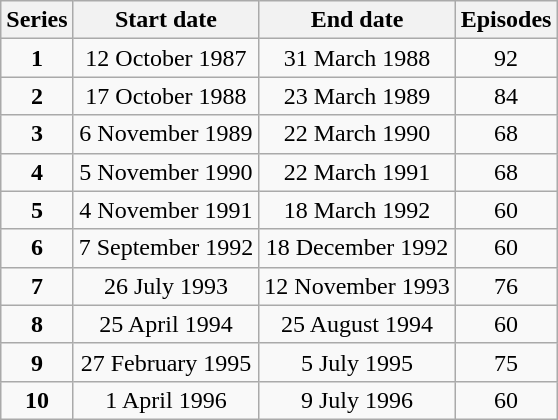<table class="wikitable" style="text-align:center;">
<tr>
<th>Series</th>
<th>Start date</th>
<th>End date</th>
<th>Episodes</th>
</tr>
<tr>
<td><strong>1</strong></td>
<td>12 October 1987</td>
<td>31 March 1988</td>
<td>92</td>
</tr>
<tr>
<td><strong>2</strong></td>
<td>17 October 1988</td>
<td>23 March 1989</td>
<td>84</td>
</tr>
<tr>
<td><strong>3</strong></td>
<td>6 November 1989</td>
<td>22 March 1990</td>
<td>68</td>
</tr>
<tr>
<td><strong>4</strong></td>
<td>5 November 1990</td>
<td>22 March 1991</td>
<td>68</td>
</tr>
<tr>
<td><strong>5</strong></td>
<td>4 November 1991</td>
<td>18 March 1992</td>
<td>60</td>
</tr>
<tr>
<td><strong>6</strong></td>
<td>7 September 1992</td>
<td>18 December 1992</td>
<td>60</td>
</tr>
<tr>
<td><strong>7</strong></td>
<td>26 July 1993</td>
<td>12 November 1993</td>
<td>76</td>
</tr>
<tr>
<td><strong>8</strong></td>
<td>25 April 1994</td>
<td>25 August 1994</td>
<td>60</td>
</tr>
<tr>
<td><strong>9</strong></td>
<td>27 February 1995</td>
<td>5 July 1995</td>
<td>75</td>
</tr>
<tr>
<td><strong>10</strong></td>
<td>1 April 1996</td>
<td>9 July 1996</td>
<td rowspan="11">60</td>
</tr>
</table>
